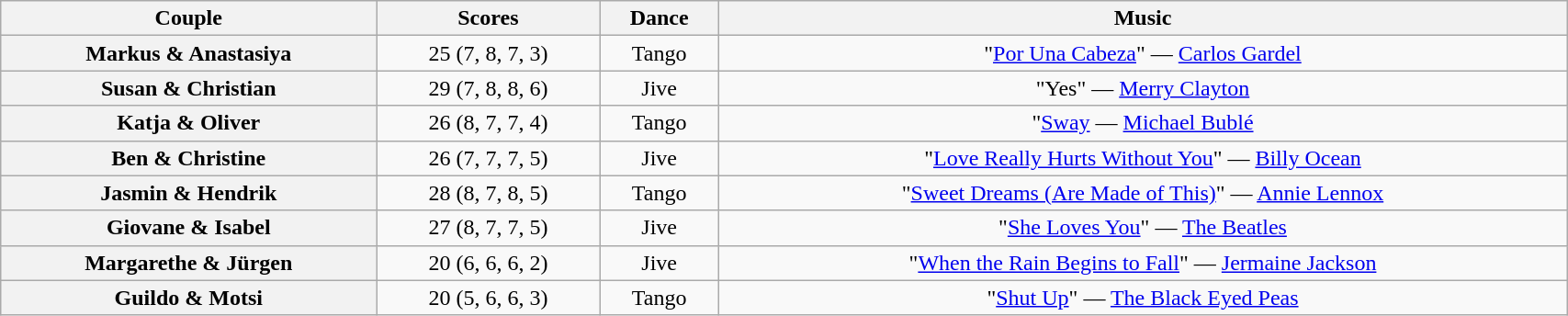<table class="wikitable sortable" style="text-align:center; width:90%">
<tr>
<th scope="col">Couple</th>
<th scope="col">Scores</th>
<th scope="col" class="unsortable">Dance</th>
<th scope="col" class="unsortable">Music</th>
</tr>
<tr>
<th scope="row">Markus & Anastasiya</th>
<td>25 (7, 8, 7, 3)</td>
<td>Tango</td>
<td>"<a href='#'>Por Una Cabeza</a>" — <a href='#'>Carlos Gardel</a></td>
</tr>
<tr>
<th scope="row">Susan & Christian</th>
<td>29 (7, 8, 8, 6)</td>
<td>Jive</td>
<td>"Yes" — <a href='#'>Merry Clayton</a></td>
</tr>
<tr>
<th scope="row">Katja & Oliver</th>
<td>26 (8, 7, 7, 4)</td>
<td>Tango</td>
<td>"<a href='#'>Sway</a> — <a href='#'>Michael Bublé</a></td>
</tr>
<tr>
<th scope="row">Ben & Christine</th>
<td>26 (7, 7, 7, 5)</td>
<td>Jive</td>
<td>"<a href='#'>Love Really Hurts Without You</a>" — <a href='#'>Billy Ocean</a></td>
</tr>
<tr>
<th scope="row">Jasmin & Hendrik</th>
<td>28 (8, 7, 8, 5)</td>
<td>Tango</td>
<td>"<a href='#'>Sweet Dreams (Are Made of This)</a>" — <a href='#'>Annie Lennox</a></td>
</tr>
<tr>
<th scope="row">Giovane & Isabel</th>
<td>27 (8, 7, 7, 5)</td>
<td>Jive</td>
<td>"<a href='#'>She Loves You</a>" — <a href='#'>The Beatles</a></td>
</tr>
<tr>
<th scope="row">Margarethe & Jürgen</th>
<td>20 (6, 6, 6, 2)</td>
<td>Jive</td>
<td>"<a href='#'>When the Rain Begins to Fall</a>" — <a href='#'>Jermaine Jackson</a></td>
</tr>
<tr>
<th scope="row">Guildo & Motsi</th>
<td>20 (5, 6, 6, 3)</td>
<td>Tango</td>
<td>"<a href='#'>Shut Up</a>" — <a href='#'>The Black Eyed Peas</a></td>
</tr>
</table>
